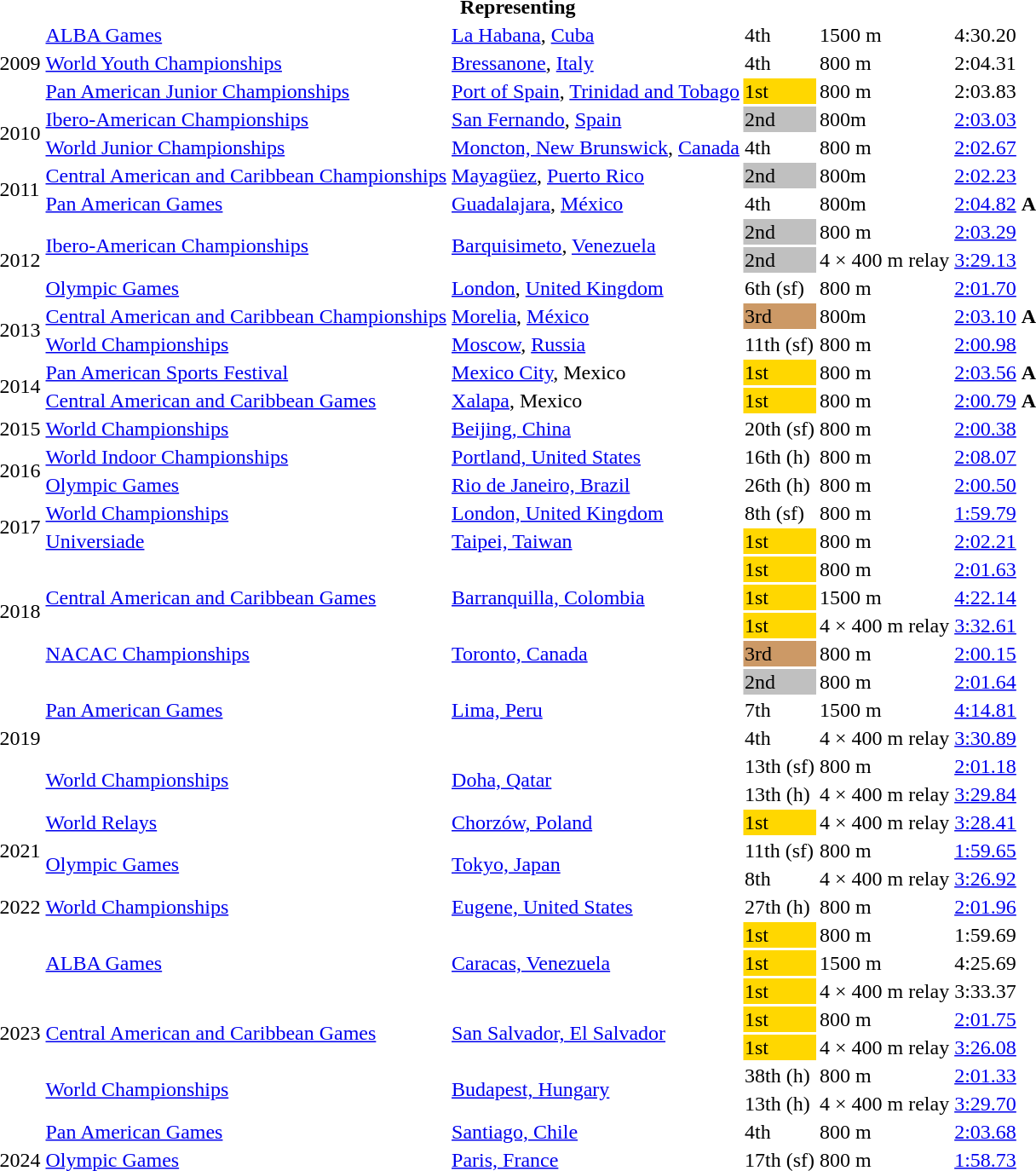<table>
<tr>
<th colspan="6">Representing </th>
</tr>
<tr>
<td rowspan=3>2009</td>
<td><a href='#'>ALBA Games</a></td>
<td><a href='#'>La Habana</a>, <a href='#'>Cuba</a></td>
<td>4th</td>
<td>1500 m</td>
<td>4:30.20</td>
</tr>
<tr>
<td><a href='#'>World Youth Championships</a></td>
<td><a href='#'>Bressanone</a>, <a href='#'>Italy</a></td>
<td>4th</td>
<td>800 m</td>
<td>2:04.31</td>
</tr>
<tr>
<td><a href='#'>Pan American Junior Championships</a></td>
<td><a href='#'>Port of Spain</a>, <a href='#'>Trinidad and Tobago</a></td>
<td bgcolor=gold>1st</td>
<td>800 m</td>
<td>2:03.83</td>
</tr>
<tr>
<td rowspan=2>2010</td>
<td><a href='#'>Ibero-American Championships</a></td>
<td><a href='#'>San Fernando</a>, <a href='#'>Spain</a></td>
<td bgcolor=silver>2nd</td>
<td>800m</td>
<td><a href='#'>2:03.03</a></td>
</tr>
<tr>
<td><a href='#'>World Junior Championships</a></td>
<td><a href='#'>Moncton, New Brunswick</a>, <a href='#'>Canada</a></td>
<td>4th</td>
<td>800 m</td>
<td><a href='#'>2:02.67</a></td>
</tr>
<tr>
<td rowspan=2>2011</td>
<td><a href='#'>Central American and Caribbean Championships</a></td>
<td><a href='#'>Mayagüez</a>, <a href='#'>Puerto Rico</a></td>
<td bgcolor=silver>2nd</td>
<td>800m</td>
<td><a href='#'>2:02.23</a></td>
</tr>
<tr>
<td><a href='#'>Pan American Games</a></td>
<td><a href='#'>Guadalajara</a>, <a href='#'>México</a></td>
<td>4th</td>
<td>800m</td>
<td><a href='#'>2:04.82</a> <strong>A</strong></td>
</tr>
<tr>
<td rowspan=3>2012</td>
<td rowspan=2><a href='#'>Ibero-American Championships</a></td>
<td rowspan=2><a href='#'>Barquisimeto</a>, <a href='#'>Venezuela</a></td>
<td bgcolor=silver>2nd</td>
<td>800 m</td>
<td><a href='#'>2:03.29</a></td>
</tr>
<tr>
<td bgcolor=silver>2nd</td>
<td>4 × 400 m relay</td>
<td><a href='#'>3:29.13</a></td>
</tr>
<tr>
<td><a href='#'>Olympic Games</a></td>
<td><a href='#'>London</a>, <a href='#'>United Kingdom</a></td>
<td>6th (sf)</td>
<td>800 m</td>
<td><a href='#'>2:01.70</a></td>
</tr>
<tr>
<td rowspan=2>2013</td>
<td><a href='#'>Central American and Caribbean Championships</a></td>
<td><a href='#'>Morelia</a>, <a href='#'>México</a></td>
<td bgcolor="cc9966">3rd</td>
<td>800m</td>
<td><a href='#'>2:03.10</a> <strong>A</strong></td>
</tr>
<tr>
<td><a href='#'>World Championships</a></td>
<td><a href='#'>Moscow</a>, <a href='#'>Russia</a></td>
<td>11th (sf)</td>
<td>800 m</td>
<td><a href='#'>2:00.98</a></td>
</tr>
<tr>
<td rowspan=2>2014</td>
<td><a href='#'>Pan American Sports Festival</a></td>
<td><a href='#'>Mexico City</a>, Mexico</td>
<td bgcolor=gold>1st</td>
<td>800 m</td>
<td><a href='#'>2:03.56</a> <strong>A</strong></td>
</tr>
<tr>
<td><a href='#'>Central American and Caribbean Games</a></td>
<td><a href='#'>Xalapa</a>, Mexico</td>
<td bgcolor=gold>1st</td>
<td>800 m</td>
<td><a href='#'>2:00.79</a> <strong>A</strong></td>
</tr>
<tr>
<td>2015</td>
<td><a href='#'>World Championships</a></td>
<td><a href='#'>Beijing, China</a></td>
<td>20th (sf)</td>
<td>800 m</td>
<td><a href='#'>2:00.38</a></td>
</tr>
<tr>
<td rowspan=2>2016</td>
<td><a href='#'>World Indoor Championships</a></td>
<td><a href='#'>Portland, United States</a></td>
<td>16th (h)</td>
<td>800 m</td>
<td><a href='#'>2:08.07</a></td>
</tr>
<tr>
<td><a href='#'>Olympic Games</a></td>
<td><a href='#'>Rio de Janeiro, Brazil</a></td>
<td>26th (h)</td>
<td>800 m</td>
<td><a href='#'>2:00.50</a></td>
</tr>
<tr>
<td rowspan=2>2017</td>
<td><a href='#'>World Championships</a></td>
<td><a href='#'>London, United Kingdom</a></td>
<td>8th (sf)</td>
<td>800 m</td>
<td><a href='#'>1:59.79</a></td>
</tr>
<tr>
<td><a href='#'>Universiade</a></td>
<td><a href='#'>Taipei, Taiwan</a></td>
<td bgcolor=gold>1st</td>
<td>800 m</td>
<td><a href='#'>2:02.21</a></td>
</tr>
<tr>
<td rowspan=4>2018</td>
<td rowspan=3><a href='#'>Central American and Caribbean Games</a></td>
<td rowspan=3><a href='#'>Barranquilla, Colombia</a></td>
<td bgcolor=gold>1st</td>
<td>800 m</td>
<td><a href='#'>2:01.63</a></td>
</tr>
<tr>
<td bgcolor=gold>1st</td>
<td>1500 m</td>
<td><a href='#'>4:22.14</a></td>
</tr>
<tr>
<td bgcolor=gold>1st</td>
<td>4 × 400 m relay</td>
<td><a href='#'>3:32.61</a></td>
</tr>
<tr>
<td><a href='#'>NACAC Championships</a></td>
<td><a href='#'>Toronto, Canada</a></td>
<td bgcolor=cc9966>3rd</td>
<td>800 m</td>
<td><a href='#'>2:00.15</a></td>
</tr>
<tr>
<td rowspan=5>2019</td>
<td rowspan=3><a href='#'>Pan American Games</a></td>
<td rowspan=3><a href='#'>Lima, Peru</a></td>
<td bgcolor=silver>2nd</td>
<td>800 m</td>
<td><a href='#'>2:01.64</a></td>
</tr>
<tr>
<td>7th</td>
<td>1500 m</td>
<td><a href='#'>4:14.81</a></td>
</tr>
<tr>
<td>4th</td>
<td>4 × 400 m relay</td>
<td><a href='#'>3:30.89</a></td>
</tr>
<tr>
<td rowspan=2><a href='#'>World Championships</a></td>
<td rowspan=2><a href='#'>Doha, Qatar</a></td>
<td>13th (sf)</td>
<td>800 m</td>
<td><a href='#'>2:01.18</a></td>
</tr>
<tr>
<td>13th (h)</td>
<td>4 × 400 m relay</td>
<td><a href='#'>3:29.84</a></td>
</tr>
<tr>
<td rowspan=3>2021</td>
<td><a href='#'>World Relays</a></td>
<td><a href='#'>Chorzów, Poland</a></td>
<td bgcolor=gold>1st</td>
<td>4 × 400 m relay</td>
<td><a href='#'>3:28.41</a></td>
</tr>
<tr>
<td rowspan=2><a href='#'>Olympic Games</a></td>
<td rowspan=2><a href='#'>Tokyo, Japan</a></td>
<td>11th (sf)</td>
<td>800 m</td>
<td><a href='#'>1:59.65</a></td>
</tr>
<tr>
<td>8th</td>
<td>4 × 400 m relay</td>
<td><a href='#'>3:26.92</a></td>
</tr>
<tr>
<td>2022</td>
<td><a href='#'>World Championships</a></td>
<td><a href='#'>Eugene, United States</a></td>
<td>27th (h)</td>
<td>800 m</td>
<td><a href='#'>2:01.96</a></td>
</tr>
<tr>
<td rowspan=8>2023</td>
<td rowspan=3><a href='#'>ALBA Games</a></td>
<td rowspan=3><a href='#'>Caracas, Venezuela</a></td>
<td bgcolor=gold>1st</td>
<td>800 m</td>
<td>1:59.69</td>
</tr>
<tr>
<td bgcolor=gold>1st</td>
<td>1500 m</td>
<td>4:25.69</td>
</tr>
<tr>
<td bgcolor=gold>1st</td>
<td>4 × 400 m relay</td>
<td>3:33.37</td>
</tr>
<tr>
<td rowspan=2><a href='#'>Central American and Caribbean Games</a></td>
<td rowspan=2><a href='#'>San Salvador, El Salvador</a></td>
<td bgcolor=gold>1st</td>
<td>800 m</td>
<td><a href='#'>2:01.75</a></td>
</tr>
<tr>
<td bgcolor=gold>1st</td>
<td>4 × 400 m relay</td>
<td><a href='#'>3:26.08</a></td>
</tr>
<tr>
<td rowspan=2><a href='#'>World Championships</a></td>
<td rowspan=2><a href='#'>Budapest, Hungary</a></td>
<td>38th (h)</td>
<td>800 m</td>
<td><a href='#'>2:01.33</a></td>
</tr>
<tr>
<td>13th (h)</td>
<td>4 × 400 m relay</td>
<td><a href='#'>3:29.70</a></td>
</tr>
<tr>
<td><a href='#'>Pan American Games</a></td>
<td><a href='#'>Santiago, Chile</a></td>
<td>4th</td>
<td>800 m</td>
<td><a href='#'>2:03.68</a></td>
</tr>
<tr>
<td>2024</td>
<td><a href='#'>Olympic Games</a></td>
<td><a href='#'>Paris, France</a></td>
<td>17th (sf)</td>
<td>800 m</td>
<td><a href='#'>1:58.73</a></td>
</tr>
</table>
